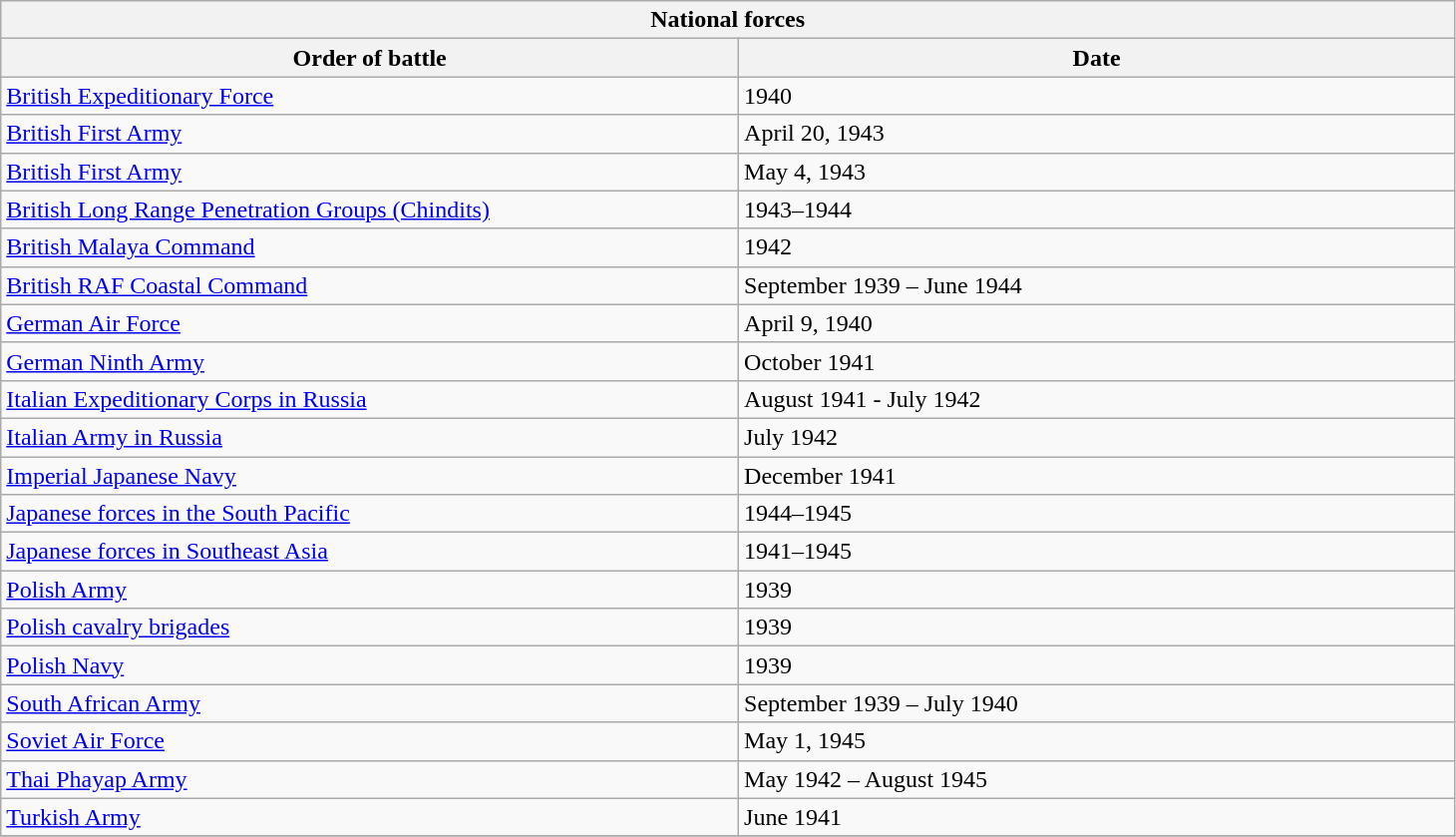<table class="wikitable">
<tr>
<th colspan = "2" align="center">National forces</th>
</tr>
<tr>
<th style="width: 34%;">Order of battle</th>
<th style="width: 33%;">Date</th>
</tr>
<tr>
<td><a href='#'>British Expeditionary Force</a></td>
<td>1940</td>
</tr>
<tr>
<td><a href='#'>British First Army</a></td>
<td>April 20, 1943</td>
</tr>
<tr>
<td><a href='#'>British First Army</a></td>
<td>May 4, 1943</td>
</tr>
<tr>
<td><a href='#'>British Long Range Penetration Groups (Chindits)</a></td>
<td>1943–1944</td>
</tr>
<tr>
<td><a href='#'>British Malaya Command</a></td>
<td>1942</td>
</tr>
<tr>
<td><a href='#'>British RAF Coastal Command</a></td>
<td>September 1939 – June 1944</td>
</tr>
<tr>
<td><a href='#'>German Air Force</a></td>
<td>April 9, 1940</td>
</tr>
<tr>
<td><a href='#'>German Ninth Army</a></td>
<td>October 1941</td>
</tr>
<tr>
<td><a href='#'>Italian Expeditionary Corps in Russia</a></td>
<td>August 1941 - July 1942</td>
</tr>
<tr>
<td><a href='#'>Italian Army in Russia</a></td>
<td>July 1942</td>
</tr>
<tr>
<td><a href='#'>Imperial Japanese Navy</a></td>
<td>December 1941</td>
</tr>
<tr>
<td><a href='#'>Japanese forces in the South Pacific</a></td>
<td>1944–1945</td>
</tr>
<tr>
<td><a href='#'>Japanese forces in Southeast Asia</a></td>
<td>1941–1945</td>
</tr>
<tr>
<td><a href='#'>Polish Army</a></td>
<td>1939</td>
</tr>
<tr>
<td><a href='#'>Polish cavalry brigades</a></td>
<td>1939</td>
</tr>
<tr>
<td><a href='#'>Polish Navy</a></td>
<td>1939</td>
</tr>
<tr>
<td><a href='#'>South African Army</a></td>
<td>September 1939 – July 1940</td>
</tr>
<tr>
<td><a href='#'>Soviet Air Force</a></td>
<td>May 1, 1945</td>
</tr>
<tr>
<td><a href='#'>Thai Phayap Army</a></td>
<td>May 1942 – August 1945</td>
</tr>
<tr>
<td><a href='#'>Turkish Army</a></td>
<td>June 1941</td>
</tr>
<tr>
</tr>
</table>
